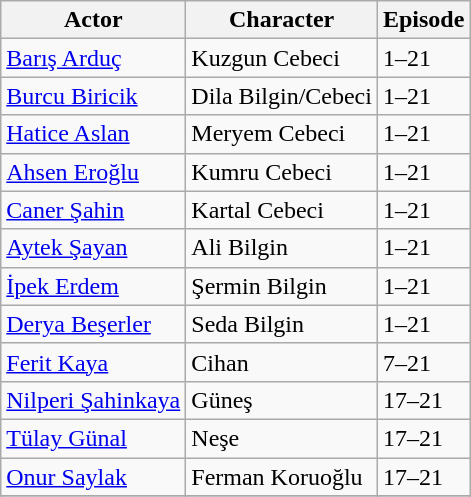<table class="wikitable">
<tr>
<th>Actor</th>
<th>Character</th>
<th>Episode</th>
</tr>
<tr>
<td><a href='#'>Barış Arduç</a></td>
<td>Kuzgun Cebeci</td>
<td>1–21</td>
</tr>
<tr>
<td><a href='#'>Burcu Biricik</a></td>
<td>Dila Bilgin/Cebeci</td>
<td>1–21</td>
</tr>
<tr>
<td><a href='#'>Hatice Aslan</a></td>
<td>Meryem Cebeci</td>
<td>1–21</td>
</tr>
<tr>
<td><a href='#'>Ahsen Eroğlu</a></td>
<td>Kumru Cebeci</td>
<td>1–21</td>
</tr>
<tr>
<td><a href='#'>Caner Şahin</a></td>
<td>Kartal Cebeci</td>
<td>1–21</td>
</tr>
<tr>
<td><a href='#'>Aytek Şayan</a></td>
<td>Ali Bilgin</td>
<td>1–21</td>
</tr>
<tr>
<td><a href='#'>İpek Erdem</a></td>
<td>Şermin Bilgin</td>
<td>1–21</td>
</tr>
<tr>
<td><a href='#'>Derya Beşerler</a></td>
<td>Seda Bilgin</td>
<td>1–21</td>
</tr>
<tr>
<td><a href='#'>Ferit Kaya</a></td>
<td>Cihan</td>
<td>7–21</td>
</tr>
<tr>
<td><a href='#'>Nilperi Şahinkaya</a></td>
<td>Güneş</td>
<td>17–21</td>
</tr>
<tr>
<td><a href='#'>Tülay Günal</a></td>
<td>Neşe</td>
<td>17–21</td>
</tr>
<tr>
<td><a href='#'>Onur Saylak</a></td>
<td>Ferman Koruoğlu</td>
<td>17–21</td>
</tr>
<tr>
</tr>
</table>
